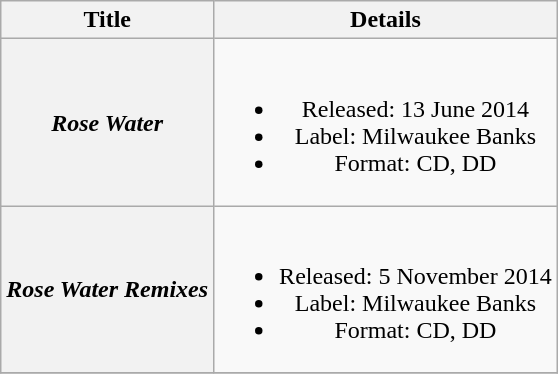<table class="wikitable plainrowheaders" style="text-align:center;" border="1">
<tr>
<th>Title</th>
<th>Details</th>
</tr>
<tr>
<th scope="row"><em>Rose Water</em></th>
<td><br><ul><li>Released: 13 June 2014</li><li>Label: Milwaukee Banks</li><li>Format: CD, DD</li></ul></td>
</tr>
<tr>
<th scope="row"><em>Rose Water Remixes</em></th>
<td><br><ul><li>Released: 5 November 2014</li><li>Label: Milwaukee Banks</li><li>Format: CD, DD</li></ul></td>
</tr>
<tr>
</tr>
</table>
